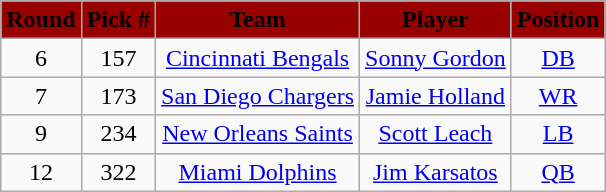<table class="wikitable" style="text-align:center">
<tr style="background:#900;">
<td><strong><span>Round</span></strong></td>
<td><strong><span>Pick #</span></strong></td>
<td><strong><span>Team</span></strong></td>
<td><strong><span>Player</span></strong></td>
<td><strong><span>Position</span></strong></td>
</tr>
<tr>
<td>6</td>
<td align=center>157</td>
<td><a href='#'>Cincinnati Bengals</a></td>
<td><a href='#'>Sonny Gordon</a></td>
<td><a href='#'>DB</a></td>
</tr>
<tr>
<td>7</td>
<td align=center>173</td>
<td><a href='#'>San Diego Chargers</a></td>
<td><a href='#'>Jamie Holland</a></td>
<td><a href='#'>WR</a></td>
</tr>
<tr>
<td>9</td>
<td align=center>234</td>
<td><a href='#'>New Orleans Saints</a></td>
<td><a href='#'>Scott Leach</a></td>
<td><a href='#'>LB</a></td>
</tr>
<tr>
<td>12</td>
<td align=center>322</td>
<td><a href='#'>Miami Dolphins</a></td>
<td><a href='#'>Jim Karsatos</a></td>
<td><a href='#'>QB</a></td>
</tr>
</table>
